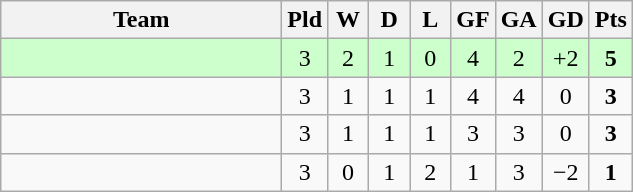<table class="wikitable" style="text-align:center;">
<tr>
<th width=180>Team</th>
<th width=20>Pld</th>
<th width=20>W</th>
<th width=20>D</th>
<th width=20>L</th>
<th width=20>GF</th>
<th width=20>GA</th>
<th width=20>GD</th>
<th width=20>Pts</th>
</tr>
<tr bgcolor="ccffcc">
<td align="left"></td>
<td>3</td>
<td>2</td>
<td>1</td>
<td>0</td>
<td>4</td>
<td>2</td>
<td>+2</td>
<td><strong>5</strong></td>
</tr>
<tr>
<td align="left"></td>
<td>3</td>
<td>1</td>
<td>1</td>
<td>1</td>
<td>4</td>
<td>4</td>
<td>0</td>
<td><strong>3</strong></td>
</tr>
<tr>
<td align="left"></td>
<td>3</td>
<td>1</td>
<td>1</td>
<td>1</td>
<td>3</td>
<td>3</td>
<td>0</td>
<td><strong>3</strong></td>
</tr>
<tr>
<td align="left"></td>
<td>3</td>
<td>0</td>
<td>1</td>
<td>2</td>
<td>1</td>
<td>3</td>
<td>−2</td>
<td><strong>1</strong></td>
</tr>
</table>
